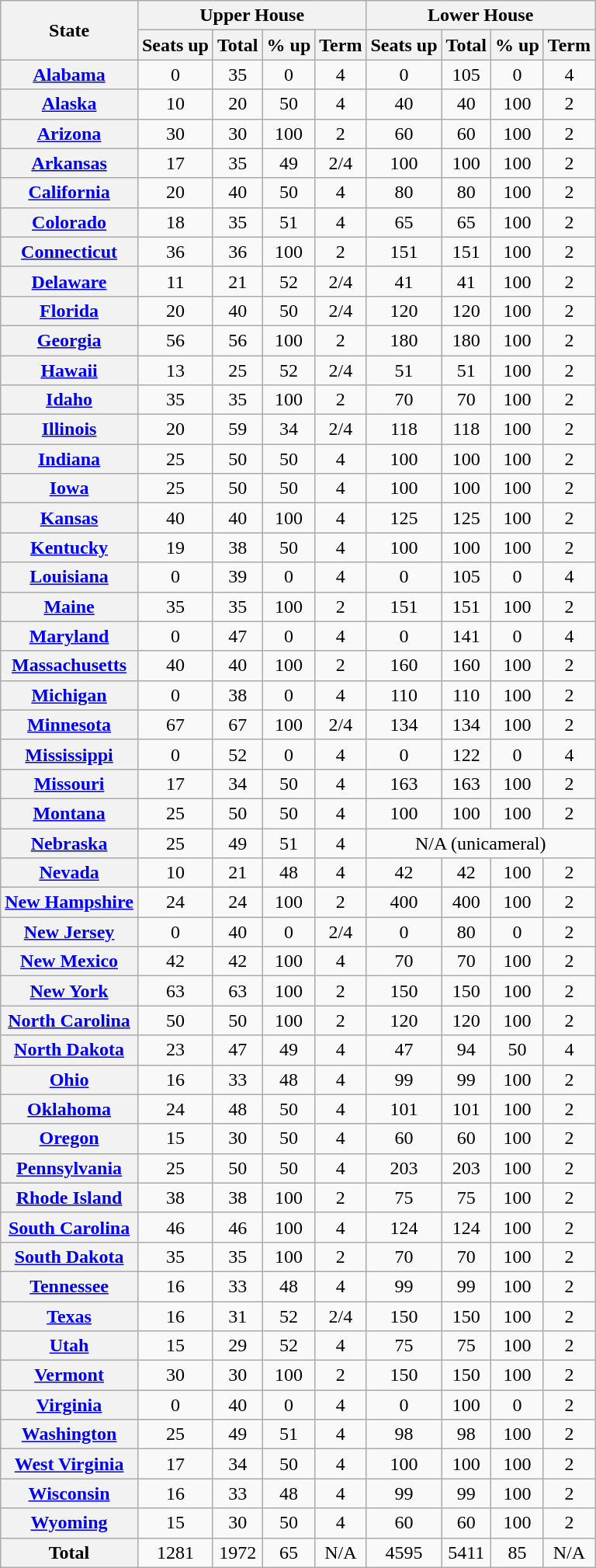<table class="wikitable sortable plainrowheaders" style="text-align: center;">
<tr>
<th rowspan=2>State</th>
<th colspan=4>Upper House</th>
<th colspan=4>Lower House</th>
</tr>
<tr>
<th>Seats up</th>
<th>Total</th>
<th>% up</th>
<th>Term</th>
<th>Seats up</th>
<th>Total</th>
<th>% up</th>
<th>Term</th>
</tr>
<tr>
<th scope="row"><a href='#'>Alabama</a></th>
<td>0</td>
<td>35</td>
<td>0</td>
<td>4</td>
<td>0</td>
<td>105</td>
<td>0</td>
<td>4</td>
</tr>
<tr>
<th scope="row"><a href='#'>Alaska</a></th>
<td>10</td>
<td>20</td>
<td>50</td>
<td>4</td>
<td>40</td>
<td>40</td>
<td>100</td>
<td>2</td>
</tr>
<tr>
<th scope="row"><a href='#'>Arizona</a></th>
<td>30</td>
<td>30</td>
<td>100</td>
<td>2</td>
<td>60</td>
<td>60</td>
<td>100</td>
<td>2</td>
</tr>
<tr>
<th scope="row"><a href='#'>Arkansas</a></th>
<td>17</td>
<td>35</td>
<td>49</td>
<td>2/4</td>
<td>100</td>
<td>100</td>
<td>100</td>
<td>2</td>
</tr>
<tr>
<th scope="row"><a href='#'>California</a></th>
<td>20</td>
<td>40</td>
<td>50</td>
<td>4</td>
<td>80</td>
<td>80</td>
<td>100</td>
<td>2</td>
</tr>
<tr>
<th scope="row"><a href='#'>Colorado</a></th>
<td>18</td>
<td>35</td>
<td>51</td>
<td>4</td>
<td>65</td>
<td>65</td>
<td>100</td>
<td>2</td>
</tr>
<tr>
<th scope="row"><a href='#'>Connecticut</a></th>
<td>36</td>
<td>36</td>
<td>100</td>
<td>2</td>
<td>151</td>
<td>151</td>
<td>100</td>
<td>2</td>
</tr>
<tr>
<th scope="row"><a href='#'>Delaware</a></th>
<td>11</td>
<td>21</td>
<td>52</td>
<td>2/4</td>
<td>41</td>
<td>41</td>
<td>100</td>
<td>2</td>
</tr>
<tr>
<th scope="row"><a href='#'>Florida</a></th>
<td>20</td>
<td>40</td>
<td>50</td>
<td>2/4</td>
<td>120</td>
<td>120</td>
<td>100</td>
<td>2</td>
</tr>
<tr>
<th scope="row"><a href='#'>Georgia</a></th>
<td>56</td>
<td>56</td>
<td>100</td>
<td>2</td>
<td>180</td>
<td>180</td>
<td>100</td>
<td>2</td>
</tr>
<tr>
<th scope="row"><a href='#'>Hawaii</a></th>
<td>13</td>
<td>25</td>
<td>52</td>
<td>2/4</td>
<td>51</td>
<td>51</td>
<td>100</td>
<td>2</td>
</tr>
<tr>
<th scope="row"><a href='#'>Idaho</a></th>
<td>35</td>
<td>35</td>
<td>100</td>
<td>2</td>
<td>70</td>
<td>70</td>
<td>100</td>
<td>2</td>
</tr>
<tr>
<th scope="row"><a href='#'>Illinois</a></th>
<td>20</td>
<td>59</td>
<td>34</td>
<td>2/4</td>
<td>118</td>
<td>118</td>
<td>100</td>
<td>2</td>
</tr>
<tr>
<th scope="row"><a href='#'>Indiana</a></th>
<td>25</td>
<td>50</td>
<td>50</td>
<td>4</td>
<td>100</td>
<td>100</td>
<td>100</td>
<td>2</td>
</tr>
<tr>
<th scope="row"><a href='#'>Iowa</a></th>
<td>25</td>
<td>50</td>
<td>50</td>
<td>4</td>
<td>100</td>
<td>100</td>
<td>100</td>
<td>2</td>
</tr>
<tr>
<th scope="row"><a href='#'>Kansas</a></th>
<td>40</td>
<td>40</td>
<td>100</td>
<td>4</td>
<td>125</td>
<td>125</td>
<td>100</td>
<td>2</td>
</tr>
<tr>
<th scope="row"><a href='#'>Kentucky</a></th>
<td>19</td>
<td>38</td>
<td>50</td>
<td>4</td>
<td>100</td>
<td>100</td>
<td>100</td>
<td>2</td>
</tr>
<tr>
<th scope="row"><a href='#'>Louisiana</a></th>
<td>0</td>
<td>39</td>
<td>0</td>
<td>4</td>
<td>0</td>
<td>105</td>
<td>0</td>
<td>4</td>
</tr>
<tr>
<th scope="row"><a href='#'>Maine</a></th>
<td>35</td>
<td>35</td>
<td>100</td>
<td>2</td>
<td>151</td>
<td>151</td>
<td>100</td>
<td>2</td>
</tr>
<tr>
<th scope="row"><a href='#'>Maryland</a></th>
<td>0</td>
<td>47</td>
<td>0</td>
<td>4</td>
<td>0</td>
<td>141</td>
<td>0</td>
<td>4</td>
</tr>
<tr>
<th scope="row"><a href='#'>Massachusetts</a></th>
<td>40</td>
<td>40</td>
<td>100</td>
<td>2</td>
<td>160</td>
<td>160</td>
<td>100</td>
<td>2</td>
</tr>
<tr>
<th scope="row"><a href='#'>Michigan</a></th>
<td>0</td>
<td>38</td>
<td>0</td>
<td>4</td>
<td>110</td>
<td>110</td>
<td>100</td>
<td>2</td>
</tr>
<tr>
<th scope="row"><a href='#'>Minnesota</a></th>
<td>67</td>
<td>67</td>
<td>100</td>
<td>2/4</td>
<td>134</td>
<td>134</td>
<td>100</td>
<td>2</td>
</tr>
<tr>
<th scope="row"><a href='#'>Mississippi</a></th>
<td>0</td>
<td>52</td>
<td>0</td>
<td>4</td>
<td>0</td>
<td>122</td>
<td>0</td>
<td>4</td>
</tr>
<tr>
<th scope="row"><a href='#'>Missouri</a></th>
<td>17</td>
<td>34</td>
<td>50</td>
<td>4</td>
<td>163</td>
<td>163</td>
<td>100</td>
<td>2</td>
</tr>
<tr>
<th scope="row"><a href='#'>Montana</a></th>
<td>25</td>
<td>50</td>
<td>50</td>
<td>4</td>
<td>100</td>
<td>100</td>
<td>100</td>
<td>2</td>
</tr>
<tr>
<th scope="row"><a href='#'>Nebraska</a></th>
<td>25</td>
<td>49</td>
<td>51</td>
<td>4</td>
<td colspan=4>N/A (unicameral)</td>
</tr>
<tr>
<th scope="row"><a href='#'>Nevada</a></th>
<td>10</td>
<td>21</td>
<td>48</td>
<td>4</td>
<td>42</td>
<td>42</td>
<td>100</td>
<td>2</td>
</tr>
<tr>
<th scope="row"><a href='#'>New Hampshire</a></th>
<td>24</td>
<td>24</td>
<td>100</td>
<td>2</td>
<td>400</td>
<td>400</td>
<td>100</td>
<td>2</td>
</tr>
<tr>
<th scope="row"><a href='#'>New Jersey</a></th>
<td>0</td>
<td>40</td>
<td>0</td>
<td>2/4</td>
<td>0</td>
<td>80</td>
<td>0</td>
<td>2</td>
</tr>
<tr>
<th scope="row"><a href='#'>New Mexico</a></th>
<td>42</td>
<td>42</td>
<td>100</td>
<td>4</td>
<td>70</td>
<td>70</td>
<td>100</td>
<td>2</td>
</tr>
<tr>
<th scope="row"><a href='#'>New York</a></th>
<td>63</td>
<td>63</td>
<td>100</td>
<td>2</td>
<td>150</td>
<td>150</td>
<td>100</td>
<td>2</td>
</tr>
<tr>
<th scope="row"><a href='#'>North Carolina</a></th>
<td>50</td>
<td>50</td>
<td>100</td>
<td>2</td>
<td>120</td>
<td>120</td>
<td>100</td>
<td>2</td>
</tr>
<tr>
<th scope="row"><a href='#'>North Dakota</a></th>
<td>23</td>
<td>47</td>
<td>49</td>
<td>4</td>
<td>47</td>
<td>94</td>
<td>50</td>
<td>4</td>
</tr>
<tr>
<th scope="row"><a href='#'>Ohio</a></th>
<td>16</td>
<td>33</td>
<td>48</td>
<td>4</td>
<td>99</td>
<td>99</td>
<td>100</td>
<td>2</td>
</tr>
<tr>
<th scope="row"><a href='#'>Oklahoma</a></th>
<td>24</td>
<td>48</td>
<td>50</td>
<td>4</td>
<td>101</td>
<td>101</td>
<td>100</td>
<td>2</td>
</tr>
<tr>
<th scope="row"><a href='#'>Oregon</a></th>
<td>15</td>
<td>30</td>
<td>50</td>
<td>4</td>
<td>60</td>
<td>60</td>
<td>100</td>
<td>2</td>
</tr>
<tr>
<th scope="row"><a href='#'>Pennsylvania</a></th>
<td>25</td>
<td>50</td>
<td>50</td>
<td>4</td>
<td>203</td>
<td>203</td>
<td>100</td>
<td>2</td>
</tr>
<tr>
<th scope="row"><a href='#'>Rhode Island</a></th>
<td>38</td>
<td>38</td>
<td>100</td>
<td>2</td>
<td>75</td>
<td>75</td>
<td>100</td>
<td>2</td>
</tr>
<tr>
<th scope="row"><a href='#'>South Carolina</a></th>
<td>46</td>
<td>46</td>
<td>100</td>
<td>4</td>
<td>124</td>
<td>124</td>
<td>100</td>
<td>2</td>
</tr>
<tr>
<th scope="row"><a href='#'>South Dakota</a></th>
<td>35</td>
<td>35</td>
<td>100</td>
<td>2</td>
<td>70</td>
<td>70</td>
<td>100</td>
<td>2</td>
</tr>
<tr>
<th scope="row"><a href='#'>Tennessee</a></th>
<td>16</td>
<td>33</td>
<td>48</td>
<td>4</td>
<td>99</td>
<td>99</td>
<td>100</td>
<td>2</td>
</tr>
<tr>
<th scope="row"><a href='#'>Texas</a></th>
<td>16</td>
<td>31</td>
<td>52</td>
<td>2/4</td>
<td>150</td>
<td>150</td>
<td>100</td>
<td>2</td>
</tr>
<tr>
<th scope="row"><a href='#'>Utah</a></th>
<td>15</td>
<td>29</td>
<td>52</td>
<td>4</td>
<td>75</td>
<td>75</td>
<td>100</td>
<td>2</td>
</tr>
<tr>
<th scope="row"><a href='#'>Vermont</a></th>
<td>30</td>
<td>30</td>
<td>100</td>
<td>2</td>
<td>150</td>
<td>150</td>
<td>100</td>
<td>2</td>
</tr>
<tr>
<th scope="row"><a href='#'>Virginia</a></th>
<td>0</td>
<td>40</td>
<td>0</td>
<td>4</td>
<td>0</td>
<td>100</td>
<td>0</td>
<td>2</td>
</tr>
<tr>
<th scope="row"><a href='#'>Washington</a></th>
<td>25</td>
<td>49</td>
<td>51</td>
<td>4</td>
<td>98</td>
<td>98</td>
<td>100</td>
<td>2</td>
</tr>
<tr>
<th scope="row"><a href='#'>West Virginia</a></th>
<td>17</td>
<td>34</td>
<td>50</td>
<td>4</td>
<td>100</td>
<td>100</td>
<td>100</td>
<td>2</td>
</tr>
<tr>
<th scope="row"><a href='#'>Wisconsin</a></th>
<td>16</td>
<td>33</td>
<td>48</td>
<td>4</td>
<td>99</td>
<td>99</td>
<td>100</td>
<td>2</td>
</tr>
<tr>
<th scope="row"><a href='#'>Wyoming</a></th>
<td>15</td>
<td>30</td>
<td>50</td>
<td>4</td>
<td>60</td>
<td>60</td>
<td>100</td>
<td>2</td>
</tr>
<tr class="sortbottom" |>
<th scope="row">Total</th>
<td>1281</td>
<td>1972</td>
<td>65</td>
<td>N/A</td>
<td>4595</td>
<td>5411</td>
<td>85</td>
<td>N/A</td>
</tr>
</table>
